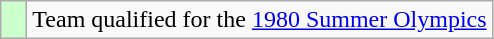<table class="wikitable">
<tr>
<td width=10px bgcolor=#ccffcc></td>
<td>Team qualified for the <a href='#'>1980 Summer Olympics</a></td>
</tr>
</table>
